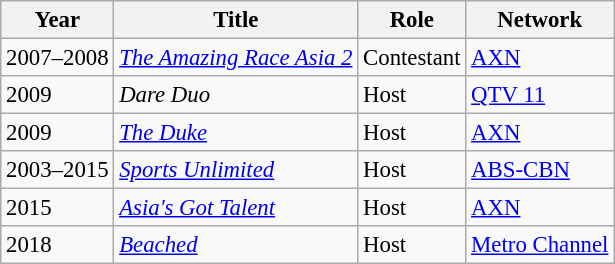<table class="wikitable" style="font-size: 95%;">
<tr>
<th>Year</th>
<th>Title</th>
<th>Role</th>
<th>Network</th>
</tr>
<tr>
<td>2007–2008</td>
<td><em><a href='#'>The Amazing Race Asia 2</a></em></td>
<td>Contestant</td>
<td><a href='#'>AXN</a></td>
</tr>
<tr>
<td>2009</td>
<td><em>Dare Duo</em></td>
<td>Host</td>
<td><a href='#'>QTV 11</a></td>
</tr>
<tr>
<td>2009</td>
<td><em><a href='#'>The Duke</a></em></td>
<td>Host</td>
<td><a href='#'>AXN</a></td>
</tr>
<tr>
<td>2003–2015</td>
<td><em><a href='#'>Sports Unlimited</a></em></td>
<td>Host</td>
<td><a href='#'>ABS-CBN</a></td>
</tr>
<tr>
<td>2015</td>
<td><em><a href='#'>Asia's Got Talent</a></em></td>
<td>Host</td>
<td><a href='#'>AXN</a></td>
</tr>
<tr>
<td>2018</td>
<td><em><a href='#'>Beached</a></em></td>
<td>Host</td>
<td><a href='#'>Metro Channel</a></td>
</tr>
</table>
